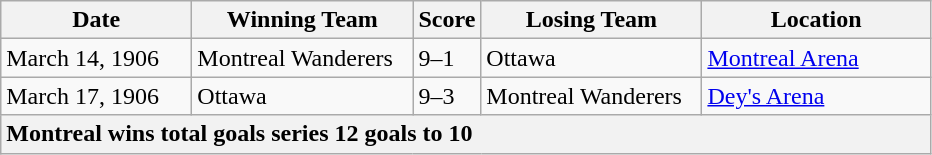<table class="wikitable">
<tr>
<th width="120">Date</th>
<th width="140">Winning Team</th>
<th width="5">Score</th>
<th width="140">Losing Team</th>
<th width="145">Location</th>
</tr>
<tr>
<td>March 14, 1906</td>
<td>Montreal Wanderers</td>
<td>9–1</td>
<td>Ottawa</td>
<td><a href='#'>Montreal Arena</a></td>
</tr>
<tr>
<td>March 17, 1906</td>
<td>Ottawa</td>
<td>9–3</td>
<td>Montreal Wanderers</td>
<td><a href='#'>Dey's Arena</a></td>
</tr>
<tr>
<th colspan="5" style="text-align:left;">Montreal wins total goals series 12 goals to 10</th>
</tr>
</table>
